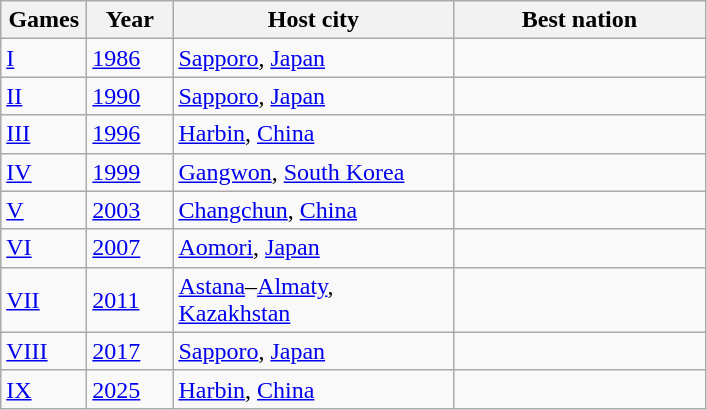<table class=wikitable>
<tr>
<th width=50>Games</th>
<th width=50>Year</th>
<th width=180>Host city</th>
<th width=160>Best nation</th>
</tr>
<tr>
<td><a href='#'>I</a></td>
<td><a href='#'>1986</a></td>
<td><a href='#'>Sapporo</a>, <a href='#'>Japan</a></td>
<td></td>
</tr>
<tr>
<td><a href='#'>II</a></td>
<td><a href='#'>1990</a></td>
<td><a href='#'>Sapporo</a>, <a href='#'>Japan</a></td>
<td></td>
</tr>
<tr>
<td><a href='#'>III</a></td>
<td><a href='#'>1996</a></td>
<td><a href='#'>Harbin</a>, <a href='#'>China</a></td>
<td></td>
</tr>
<tr>
<td><a href='#'>IV</a></td>
<td><a href='#'>1999</a></td>
<td><a href='#'>Gangwon</a>, <a href='#'>South Korea</a></td>
<td></td>
</tr>
<tr>
<td><a href='#'>V</a></td>
<td><a href='#'>2003</a></td>
<td><a href='#'>Changchun</a>, <a href='#'>China</a></td>
<td></td>
</tr>
<tr>
<td><a href='#'>VI</a></td>
<td><a href='#'>2007</a></td>
<td><a href='#'>Aomori</a>, <a href='#'>Japan</a></td>
<td></td>
</tr>
<tr>
<td><a href='#'>VII</a></td>
<td><a href='#'>2011</a></td>
<td><a href='#'>Astana</a>–<a href='#'>Almaty</a>, <a href='#'>Kazakhstan</a></td>
<td></td>
</tr>
<tr>
<td><a href='#'>VIII</a></td>
<td><a href='#'>2017</a></td>
<td><a href='#'>Sapporo</a>, <a href='#'>Japan</a></td>
<td></td>
</tr>
<tr>
<td><a href='#'>IX</a></td>
<td><a href='#'>2025</a></td>
<td><a href='#'>Harbin</a>, <a href='#'>China</a></td>
<td></td>
</tr>
</table>
